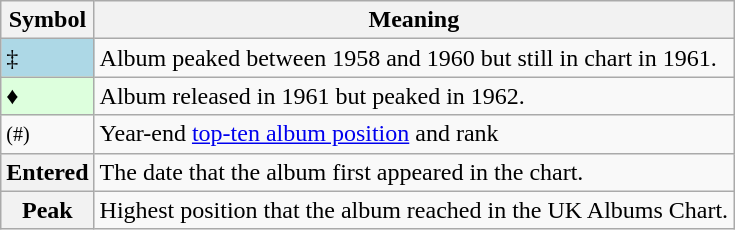<table Class="wikitable">
<tr>
<th>Symbol</th>
<th>Meaning</th>
</tr>
<tr>
<td bgcolor=lightblue>‡</td>
<td>Album peaked between 1958 and 1960 but still in chart in 1961.</td>
</tr>
<tr>
<td bgcolor=#DDFFDD>♦</td>
<td>Album released in 1961 but peaked in 1962.</td>
</tr>
<tr>
<td><small>(#)</small></td>
<td>Year-end <a href='#'>top-ten album position</a> and rank</td>
</tr>
<tr>
<th>Entered</th>
<td>The date that the album first appeared in the chart.</td>
</tr>
<tr>
<th>Peak</th>
<td>Highest position that the album reached in the UK Albums Chart.</td>
</tr>
</table>
